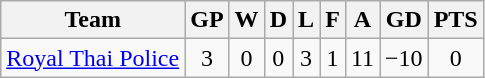<table class="wikitable" style="text-align:center;">
<tr>
<th>Team</th>
<th>GP</th>
<th>W</th>
<th>D</th>
<th>L</th>
<th>F</th>
<th>A</th>
<th>GD</th>
<th>PTS</th>
</tr>
<tr style="">
<td><a href='#'>Royal Thai Police</a></td>
<td>3</td>
<td>0</td>
<td>0</td>
<td>3</td>
<td>1</td>
<td>11</td>
<td>−10</td>
<td>0</td>
</tr>
</table>
